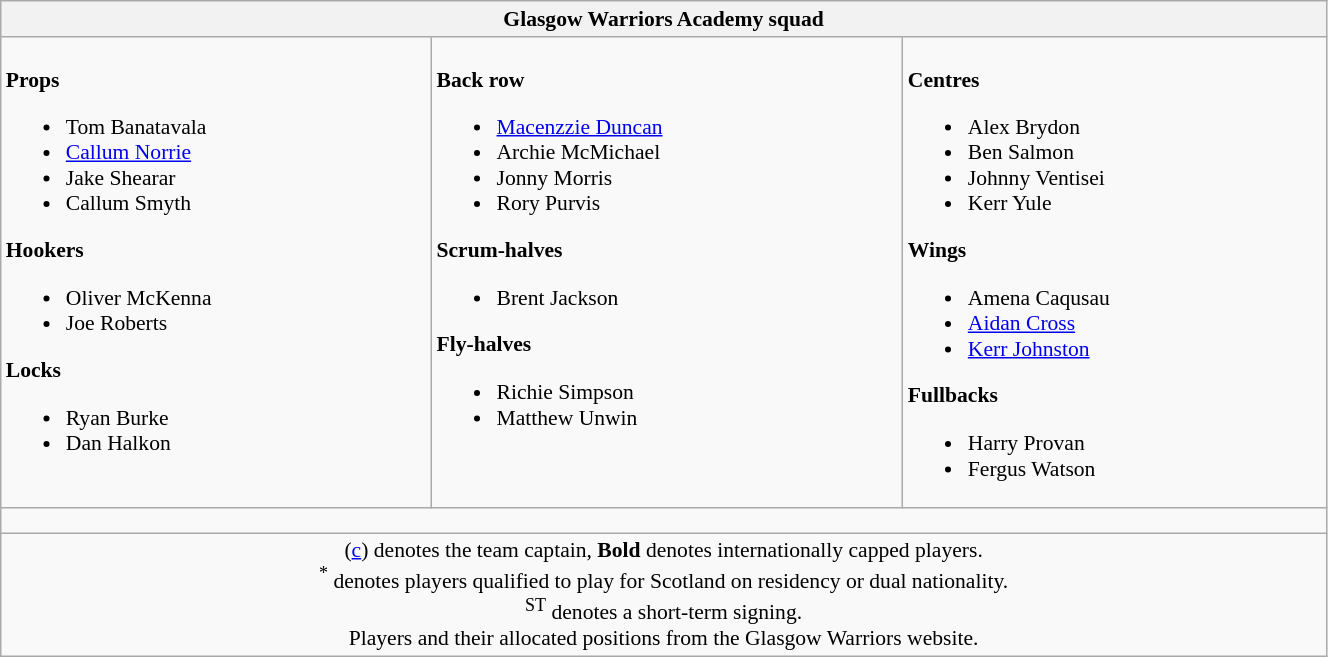<table class="wikitable" style="text-align:left; font-size:90%; width:70%">
<tr>
<th colspan="100%">Glasgow Warriors Academy squad</th>
</tr>
<tr valign="top">
<td><br><strong>Props</strong><ul><li> Tom Banatavala</li><li> <a href='#'>Callum Norrie</a></li><li> Jake Shearar</li><li> Callum Smyth</li></ul><strong>Hookers</strong><ul><li> Oliver McKenna</li><li> Joe Roberts</li></ul><strong>Locks</strong><ul><li> Ryan Burke</li><li> Dan Halkon</li></ul></td>
<td><br><strong>Back row</strong><ul><li> <a href='#'>Macenzzie Duncan</a></li><li> Archie McMichael</li><li> Jonny Morris</li><li> Rory Purvis</li></ul><strong>Scrum-halves</strong><ul><li> Brent Jackson</li></ul><strong>Fly-halves</strong><ul><li> Richie Simpson</li><li> Matthew Unwin</li></ul></td>
<td><br><strong>Centres</strong><ul><li> Alex Brydon</li><li> Ben Salmon</li><li> Johnny Ventisei</li><li> Kerr Yule</li></ul><strong>Wings</strong><ul><li> Amena Caqusau</li><li> <a href='#'>Aidan Cross</a></li><li> <a href='#'>Kerr Johnston</a></li></ul><strong>Fullbacks</strong><ul><li> Harry Provan</li><li> Fergus Watson</li></ul></td>
</tr>
<tr>
<td colspan="100%" style="height: 10px;"></td>
</tr>
<tr>
<td colspan="100%" style="text-align:center;">(<a href='#'>c</a>) denotes the team captain, <strong>Bold</strong> denotes internationally capped players. <br> <sup>*</sup> denotes players qualified to play for Scotland on residency or dual nationality. <br> <sup>ST</sup> denotes a short-term signing. <br> Players and their allocated positions from the Glasgow Warriors website.</td>
</tr>
</table>
